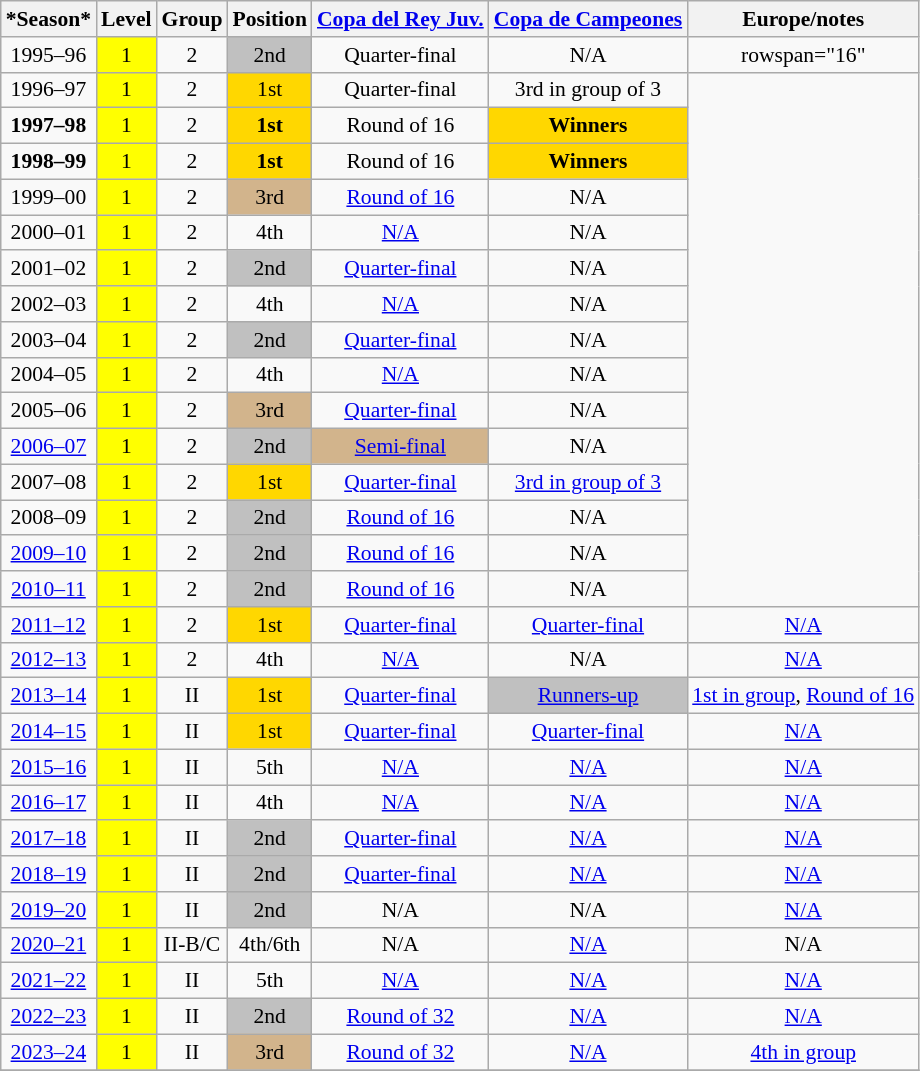<table class="wikitable" style="text-align:center; font-size:90%">
<tr>
<th>*Season*</th>
<th>Level</th>
<th>Group</th>
<th>Position</th>
<th><a href='#'>Copa del Rey Juv.</a></th>
<th><a href='#'>Copa de Campeones</a></th>
<th>Europe/notes</th>
</tr>
<tr>
<td>1995–96</td>
<td bgcolor=#FFFF00>1</td>
<td>2</td>
<td bgcolor=silver>2nd</td>
<td>Quarter-final</td>
<td>N/A</td>
<td>rowspan="16" </td>
</tr>
<tr>
<td>1996–97</td>
<td bgcolor=#FFFF00>1</td>
<td>2</td>
<td bgcolor=gold>1st</td>
<td>Quarter-final</td>
<td>3rd in group of 3</td>
</tr>
<tr>
<td><strong>1997–98</strong></td>
<td bgcolor=#FFFF00>1</td>
<td>2</td>
<td bgcolor=gold><strong>1st</strong></td>
<td>Round of 16</td>
<td bgcolor=gold><strong>Winners</strong></td>
</tr>
<tr>
<td><strong>1998–99</strong></td>
<td bgcolor=#FFFF00>1</td>
<td>2</td>
<td bgcolor=gold><strong>1st</strong></td>
<td>Round of 16</td>
<td bgcolor=gold><strong>Winners</strong></td>
</tr>
<tr>
<td>1999–00</td>
<td bgcolor=#FFFF00>1</td>
<td>2</td>
<td bgcolor=#D2B48C>3rd</td>
<td><a href='#'>Round of 16</a></td>
<td>N/A</td>
</tr>
<tr>
<td>2000–01</td>
<td bgcolor=#FFFF00>1</td>
<td>2</td>
<td>4th</td>
<td><a href='#'>N/A</a></td>
<td>N/A</td>
</tr>
<tr>
<td>2001–02</td>
<td bgcolor=#FFFF00>1</td>
<td>2</td>
<td bgcolor=silver>2nd</td>
<td><a href='#'>Quarter-final</a></td>
<td>N/A</td>
</tr>
<tr>
<td>2002–03</td>
<td bgcolor=#FFFF00>1</td>
<td>2</td>
<td>4th</td>
<td><a href='#'>N/A</a></td>
<td>N/A</td>
</tr>
<tr>
<td>2003–04</td>
<td bgcolor=#FFFF00>1</td>
<td>2</td>
<td bgcolor=silver>2nd</td>
<td><a href='#'>Quarter-final</a></td>
<td>N/A</td>
</tr>
<tr>
<td>2004–05</td>
<td bgcolor=#FFFF00>1</td>
<td>2</td>
<td>4th</td>
<td><a href='#'>N/A</a></td>
<td>N/A</td>
</tr>
<tr>
<td>2005–06</td>
<td bgcolor=#FFFF00>1</td>
<td>2</td>
<td bgcolor=#D2B48C>3rd</td>
<td><a href='#'>Quarter-final</a></td>
<td>N/A</td>
</tr>
<tr>
<td><a href='#'>2006–07</a></td>
<td bgcolor=#FFFF00>1</td>
<td>2</td>
<td bgcolor=silver>2nd</td>
<td bgcolor=#D2B48C><a href='#'>Semi-final</a></td>
<td>N/A</td>
</tr>
<tr>
<td>2007–08</td>
<td bgcolor=#FFFF00>1</td>
<td>2</td>
<td bgcolor=gold>1st</td>
<td><a href='#'>Quarter-final</a></td>
<td><a href='#'>3rd in group of 3</a></td>
</tr>
<tr>
<td>2008–09</td>
<td bgcolor=#FFFF00>1</td>
<td>2</td>
<td bgcolor=silver>2nd</td>
<td><a href='#'>Round of 16</a></td>
<td>N/A</td>
</tr>
<tr>
<td><a href='#'>2009–10</a></td>
<td bgcolor=#FFFF00>1</td>
<td>2</td>
<td bgcolor=silver>2nd</td>
<td><a href='#'>Round of 16</a></td>
<td>N/A</td>
</tr>
<tr>
<td><a href='#'>2010–11</a></td>
<td bgcolor=#FFFF00>1</td>
<td>2</td>
<td bgcolor=silver>2nd</td>
<td><a href='#'>Round of 16</a></td>
<td>N/A</td>
</tr>
<tr>
<td><a href='#'>2011–12</a></td>
<td bgcolor=#FFFF00>1</td>
<td>2</td>
<td bgcolor=gold>1st</td>
<td><a href='#'>Quarter-final</a></td>
<td><a href='#'>Quarter-final</a></td>
<td><a href='#'>N/A</a></td>
</tr>
<tr>
<td><a href='#'>2012–13</a></td>
<td bgcolor=#FFFF00>1</td>
<td>2</td>
<td>4th</td>
<td><a href='#'>N/A</a></td>
<td>N/A</td>
<td><a href='#'>N/A</a></td>
</tr>
<tr>
<td><a href='#'>2013–14</a></td>
<td bgcolor=#FFFF00>1</td>
<td>II</td>
<td bgcolor=gold>1st</td>
<td><a href='#'>Quarter-final</a></td>
<td bgcolor=silver><a href='#'>Runners-up</a></td>
<td><a href='#'>1st in group</a>, <a href='#'>Round of 16</a></td>
</tr>
<tr>
<td><a href='#'>2014–15</a></td>
<td bgcolor=#FFFF00>1</td>
<td>II</td>
<td bgcolor=gold>1st</td>
<td><a href='#'>Quarter-final</a></td>
<td><a href='#'>Quarter-final</a></td>
<td><a href='#'>N/A</a></td>
</tr>
<tr>
<td><a href='#'>2015–16</a></td>
<td bgcolor=#FFFF00>1</td>
<td>II</td>
<td>5th</td>
<td><a href='#'>N/A</a></td>
<td><a href='#'>N/A</a></td>
<td><a href='#'>N/A</a></td>
</tr>
<tr>
<td><a href='#'>2016–17</a></td>
<td bgcolor=#FFFF00>1</td>
<td>II</td>
<td>4th</td>
<td><a href='#'>N/A</a></td>
<td><a href='#'>N/A</a></td>
<td><a href='#'>N/A</a></td>
</tr>
<tr>
<td><a href='#'>2017–18</a></td>
<td bgcolor=#FFFF00>1</td>
<td>II</td>
<td bgcolor=silver>2nd</td>
<td><a href='#'>Quarter-final</a></td>
<td><a href='#'>N/A</a></td>
<td><a href='#'>N/A</a></td>
</tr>
<tr>
<td><a href='#'>2018–19</a></td>
<td bgcolor=#FFFF00>1</td>
<td>II</td>
<td bgcolor=silver>2nd</td>
<td><a href='#'>Quarter-final</a></td>
<td><a href='#'>N/A</a></td>
<td><a href='#'>N/A</a></td>
</tr>
<tr>
<td><a href='#'>2019–20</a></td>
<td bgcolor=#FFFF00>1</td>
<td>II</td>
<td bgcolor=silver>2nd</td>
<td>N/A</td>
<td>N/A</td>
<td><a href='#'>N/A</a></td>
</tr>
<tr>
<td><a href='#'>2020–21</a></td>
<td bgcolor=#FFFF00>1</td>
<td>II-B/C</td>
<td>4th/6th</td>
<td>N/A</td>
<td><a href='#'>N/A</a></td>
<td>N/A</td>
</tr>
<tr>
<td><a href='#'>2021–22</a></td>
<td bgcolor=#FFFF00>1</td>
<td>II</td>
<td>5th</td>
<td><a href='#'>N/A</a></td>
<td><a href='#'>N/A</a></td>
<td><a href='#'>N/A</a></td>
</tr>
<tr>
<td><a href='#'>2022–23</a></td>
<td bgcolor=#FFFF00>1</td>
<td>II</td>
<td bgcolor=silver>2nd</td>
<td><a href='#'>Round of 32</a></td>
<td><a href='#'>N/A</a></td>
<td><a href='#'>N/A</a></td>
</tr>
<tr>
<td><a href='#'>2023–24</a></td>
<td bgcolor=#FFFF00>1</td>
<td>II</td>
<td bgcolor=#D2B48C>3rd</td>
<td><a href='#'>Round of 32</a></td>
<td><a href='#'>N/A</a></td>
<td><a href='#'>4th in group</a></td>
</tr>
<tr>
</tr>
</table>
